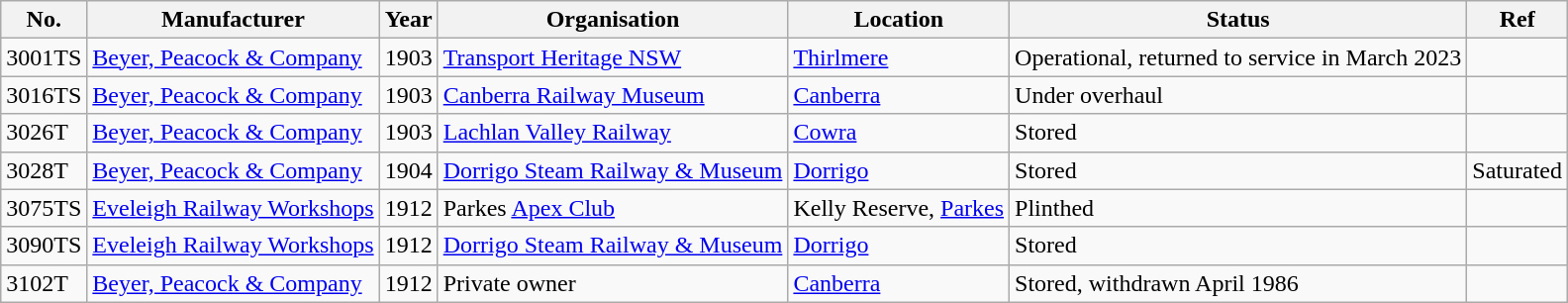<table class="wikitable">
<tr>
<th>No.</th>
<th>Manufacturer</th>
<th>Year</th>
<th>Organisation</th>
<th>Location</th>
<th>Status</th>
<th>Ref</th>
</tr>
<tr>
<td>3001TS</td>
<td><a href='#'>Beyer, Peacock & Company</a></td>
<td>1903</td>
<td><a href='#'>Transport Heritage NSW</a></td>
<td><a href='#'>Thirlmere</a></td>
<td>Operational, returned to service in March 2023</td>
<td></td>
</tr>
<tr>
<td>3016TS</td>
<td><a href='#'>Beyer, Peacock & Company</a></td>
<td>1903</td>
<td><a href='#'>Canberra Railway Museum</a></td>
<td><a href='#'>Canberra</a></td>
<td>Under overhaul</td>
<td></td>
</tr>
<tr>
<td>3026T</td>
<td><a href='#'>Beyer, Peacock & Company</a></td>
<td>1903</td>
<td><a href='#'>Lachlan Valley Railway</a></td>
<td><a href='#'>Cowra</a></td>
<td>Stored</td>
<td></td>
</tr>
<tr>
<td>3028T</td>
<td><a href='#'>Beyer, Peacock & Company</a></td>
<td>1904</td>
<td><a href='#'>Dorrigo Steam Railway & Museum</a></td>
<td><a href='#'>Dorrigo</a></td>
<td>Stored</td>
<td>Saturated</td>
</tr>
<tr>
<td>3075TS</td>
<td><a href='#'>Eveleigh Railway Workshops</a></td>
<td>1912</td>
<td>Parkes <a href='#'>Apex Club</a></td>
<td>Kelly Reserve, <a href='#'>Parkes</a></td>
<td>Plinthed</td>
<td></td>
</tr>
<tr>
<td>3090TS</td>
<td><a href='#'>Eveleigh Railway Workshops</a></td>
<td>1912</td>
<td><a href='#'>Dorrigo Steam Railway & Museum</a></td>
<td><a href='#'>Dorrigo</a></td>
<td>Stored</td>
<td></td>
</tr>
<tr>
<td>3102T</td>
<td><a href='#'>Beyer, Peacock & Company</a></td>
<td>1912</td>
<td>Private owner</td>
<td><a href='#'>Canberra</a></td>
<td>Stored, withdrawn April 1986</td>
<td></td>
</tr>
</table>
